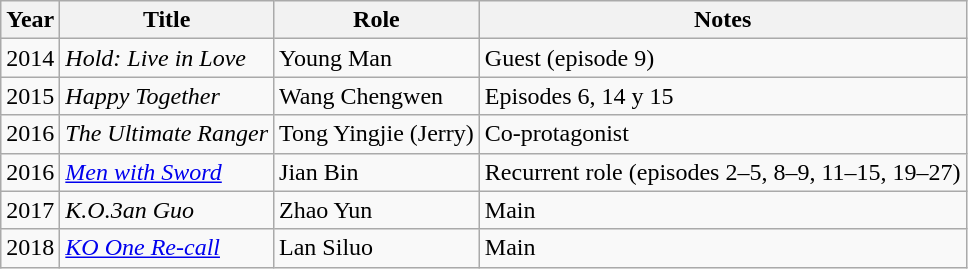<table class="wikitable sortable">
<tr>
<th>Year</th>
<th>Title</th>
<th>Role</th>
<th class="unsortable">Notes</th>
</tr>
<tr>
<td>2014</td>
<td><em>Hold: Live in Love</em></td>
<td>Young Man</td>
<td>Guest (episode 9)</td>
</tr>
<tr>
<td>2015</td>
<td><em>Happy Together</em></td>
<td>Wang Chengwen</td>
<td>Episodes 6, 14 y 15</td>
</tr>
<tr>
<td>2016</td>
<td><em>The Ultimate Ranger</em></td>
<td>Tong Yingjie (Jerry)</td>
<td>Co-protagonist</td>
</tr>
<tr>
<td>2016</td>
<td><em><a href='#'>Men with Sword</a></em></td>
<td>Jian Bin</td>
<td>Recurrent role (episodes 2–5, 8–9, 11–15, 19–27)</td>
</tr>
<tr>
<td>2017</td>
<td><em>K.O.3an Guo</em></td>
<td>Zhao Yun</td>
<td>Main</td>
</tr>
<tr>
<td>2018</td>
<td><em><a href='#'>KO One Re-call</a></em></td>
<td>Lan Siluo</td>
<td>Main</td>
</tr>
</table>
